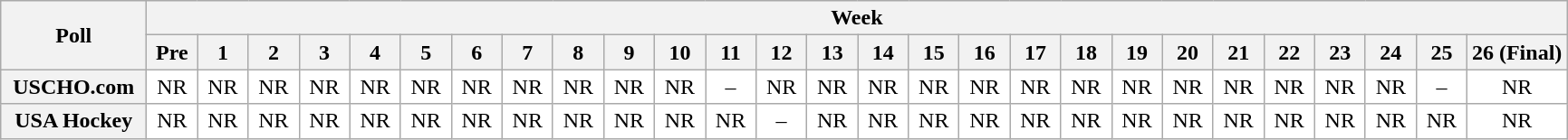<table class="wikitable" style="white-space:nowrap;">
<tr>
<th scope="col" width="100" rowspan="2">Poll</th>
<th colspan="28">Week</th>
</tr>
<tr>
<th scope="col" width="30">Pre</th>
<th scope="col" width="30">1</th>
<th scope="col" width="30">2</th>
<th scope="col" width="30">3</th>
<th scope="col" width="30">4</th>
<th scope="col" width="30">5</th>
<th scope="col" width="30">6</th>
<th scope="col" width="30">7</th>
<th scope="col" width="30">8</th>
<th scope="col" width="30">9</th>
<th scope="col" width="30">10</th>
<th scope="col" width="30">11</th>
<th scope="col" width="30">12</th>
<th scope="col" width="30">13</th>
<th scope="col" width="30">14</th>
<th scope="col" width="30">15</th>
<th scope="col" width="30">16</th>
<th scope="col" width="30">17</th>
<th scope="col" width="30">18</th>
<th scope="col" width="30">19</th>
<th scope="col" width="30">20</th>
<th scope="col" width="30">21</th>
<th scope="col" width="30">22</th>
<th scope="col" width="30">23</th>
<th scope="col" width="30">24</th>
<th scope="col" width="30">25</th>
<th scope="col" width="30">26 (Final)</th>
</tr>
<tr style="text-align:center;">
<th>USCHO.com</th>
<td bgcolor=FFFFFF>NR</td>
<td bgcolor=FFFFFF>NR</td>
<td bgcolor=FFFFFF>NR</td>
<td bgcolor=FFFFFF>NR</td>
<td bgcolor=FFFFFF>NR</td>
<td bgcolor=FFFFFF>NR</td>
<td bgcolor=FFFFFF>NR</td>
<td bgcolor=FFFFFF>NR</td>
<td bgcolor=FFFFFF>NR</td>
<td bgcolor=FFFFFF>NR</td>
<td bgcolor=FFFFFF>NR</td>
<td bgcolor=FFFFFF>–</td>
<td bgcolor=FFFFFF>NR</td>
<td bgcolor=FFFFFF>NR</td>
<td bgcolor=FFFFFF>NR</td>
<td bgcolor=FFFFFF>NR</td>
<td bgcolor=FFFFFF>NR</td>
<td bgcolor=FFFFFF>NR</td>
<td bgcolor=FFFFFF>NR</td>
<td bgcolor=FFFFFF>NR</td>
<td bgcolor=FFFFFF>NR</td>
<td bgcolor=FFFFFF>NR</td>
<td bgcolor=FFFFFF>NR</td>
<td bgcolor=FFFFFF>NR</td>
<td bgcolor=FFFFFF>NR</td>
<td bgcolor=FFFFFF>–</td>
<td bgcolor=FFFFFF>NR</td>
</tr>
<tr style="text-align:center;">
<th>USA Hockey</th>
<td bgcolor=FFFFFF>NR</td>
<td bgcolor=FFFFFF>NR</td>
<td bgcolor=FFFFFF>NR</td>
<td bgcolor=FFFFFF>NR</td>
<td bgcolor=FFFFFF>NR</td>
<td bgcolor=FFFFFF>NR</td>
<td bgcolor=FFFFFF>NR</td>
<td bgcolor=FFFFFF>NR</td>
<td bgcolor=FFFFFF>NR</td>
<td bgcolor=FFFFFF>NR</td>
<td bgcolor=FFFFFF>NR</td>
<td bgcolor=FFFFFF>NR</td>
<td bgcolor=FFFFFF>–</td>
<td bgcolor=FFFFFF>NR</td>
<td bgcolor=FFFFFF>NR</td>
<td bgcolor=FFFFFF>NR</td>
<td bgcolor=FFFFFF>NR</td>
<td bgcolor=FFFFFF>NR</td>
<td bgcolor=FFFFFF>NR</td>
<td bgcolor=FFFFFF>NR</td>
<td bgcolor=FFFFFF>NR</td>
<td bgcolor=FFFFFF>NR</td>
<td bgcolor=FFFFFF>NR</td>
<td bgcolor=FFFFFF>NR</td>
<td bgcolor=FFFFFF>NR</td>
<td bgcolor=FFFFFF>NR</td>
<td bgcolor=FFFFFF>NR</td>
</tr>
</table>
